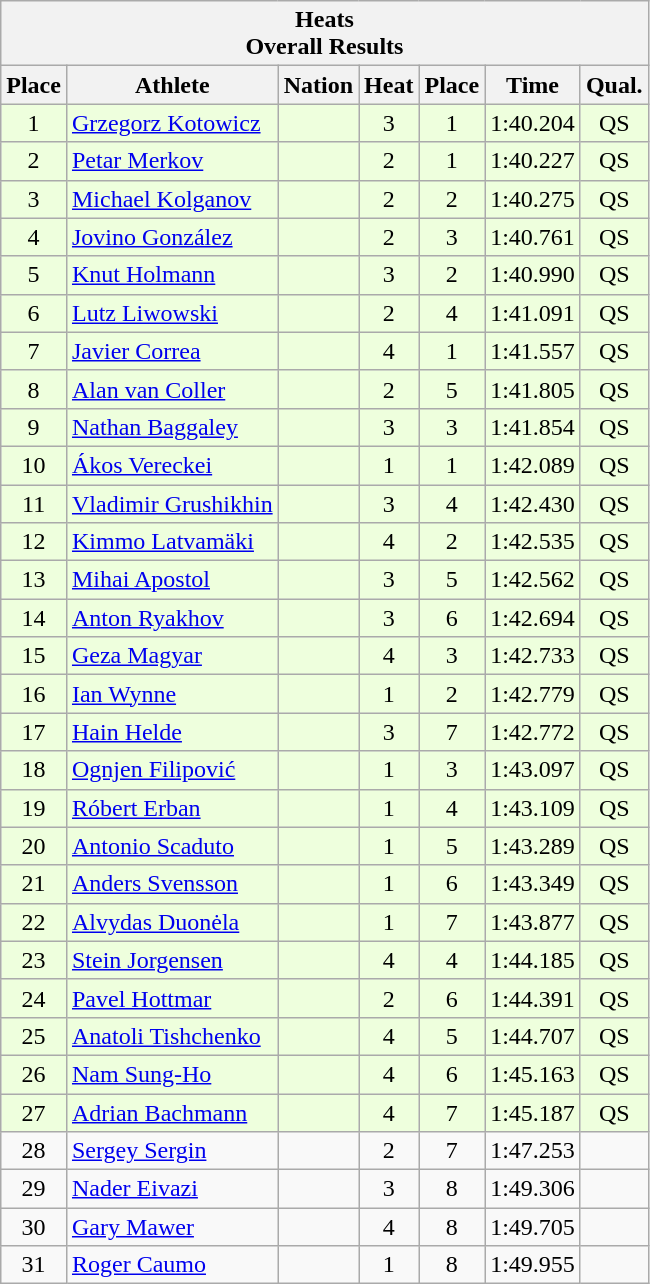<table class="wikitable sortable">
<tr>
<th colspan=7>Heats <br>Overall Results</th>
</tr>
<tr>
<th>Place</th>
<th>Athlete</th>
<th>Nation</th>
<th>Heat</th>
<th>Place</th>
<th>Time</th>
<th>Qual.</th>
</tr>
<tr bgcolor = "eeffdd">
<td align="center">1</td>
<td align="left"><a href='#'>Grzegorz Kotowicz</a></td>
<td align="left"></td>
<td align="center">3</td>
<td align="center">1</td>
<td align="center">1:40.204</td>
<td align="center">QS</td>
</tr>
<tr bgcolor = "eeffdd">
<td align="center">2</td>
<td align="left"><a href='#'>Petar Merkov</a></td>
<td align="left"></td>
<td align="center">2</td>
<td align="center">1</td>
<td align="center">1:40.227</td>
<td align="center">QS</td>
</tr>
<tr bgcolor = "eeffdd">
<td align="center">3</td>
<td align="left"><a href='#'>Michael Kolganov</a></td>
<td align="left"></td>
<td align="center">2</td>
<td align="center">2</td>
<td align="center">1:40.275</td>
<td align="center">QS</td>
</tr>
<tr bgcolor = "eeffdd">
<td align="center">4</td>
<td align="left"><a href='#'>Jovino González</a></td>
<td align="left"></td>
<td align="center">2</td>
<td align="center">3</td>
<td align="center">1:40.761</td>
<td align="center">QS</td>
</tr>
<tr bgcolor = "eeffdd">
<td align="center">5</td>
<td align="left"><a href='#'>Knut Holmann</a></td>
<td align="left"></td>
<td align="center">3</td>
<td align="center">2</td>
<td align="center">1:40.990</td>
<td align="center">QS</td>
</tr>
<tr bgcolor = "eeffdd">
<td align="center">6</td>
<td align="left"><a href='#'>Lutz Liwowski</a></td>
<td align="left"></td>
<td align="center">2</td>
<td align="center">4</td>
<td align="center">1:41.091</td>
<td align="center">QS</td>
</tr>
<tr bgcolor = "eeffdd">
<td align="center">7</td>
<td align="left"><a href='#'>Javier Correa</a></td>
<td align="left"></td>
<td align="center">4</td>
<td align="center">1</td>
<td align="center">1:41.557</td>
<td align="center">QS</td>
</tr>
<tr bgcolor = "eeffdd">
<td align="center">8</td>
<td align="left"><a href='#'>Alan van Coller</a></td>
<td align="left"></td>
<td align="center">2</td>
<td align="center">5</td>
<td align="center">1:41.805</td>
<td align="center">QS</td>
</tr>
<tr bgcolor = "eeffdd">
<td align="center">9</td>
<td align="left"><a href='#'>Nathan Baggaley</a></td>
<td align="left"></td>
<td align="center">3</td>
<td align="center">3</td>
<td align="center">1:41.854</td>
<td align="center">QS</td>
</tr>
<tr bgcolor = "eeffdd">
<td align="center">10</td>
<td align="left"><a href='#'>Ákos Vereckei</a></td>
<td align="left"></td>
<td align="center">1</td>
<td align="center">1</td>
<td align="center">1:42.089</td>
<td align="center">QS</td>
</tr>
<tr bgcolor = "eeffdd">
<td align="center">11</td>
<td align="left"><a href='#'>Vladimir Grushikhin</a></td>
<td align="left"></td>
<td align="center">3</td>
<td align="center">4</td>
<td align="center">1:42.430</td>
<td align="center">QS</td>
</tr>
<tr bgcolor = "eeffdd">
<td align="center">12</td>
<td align="left"><a href='#'>Kimmo Latvamäki</a></td>
<td align="left"></td>
<td align="center">4</td>
<td align="center">2</td>
<td align="center">1:42.535</td>
<td align="center">QS</td>
</tr>
<tr bgcolor = "eeffdd">
<td align="center">13</td>
<td align="left"><a href='#'>Mihai Apostol</a></td>
<td align="left"></td>
<td align="center">3</td>
<td align="center">5</td>
<td align="center">1:42.562</td>
<td align="center">QS</td>
</tr>
<tr bgcolor = "eeffdd">
<td align="center">14</td>
<td align="left"><a href='#'>Anton Ryakhov</a></td>
<td align="left"></td>
<td align="center">3</td>
<td align="center">6</td>
<td align="center">1:42.694</td>
<td align="center">QS</td>
</tr>
<tr bgcolor = "eeffdd">
<td align="center">15</td>
<td align="left"><a href='#'>Geza Magyar</a></td>
<td align="left"></td>
<td align="center">4</td>
<td align="center">3</td>
<td align="center">1:42.733</td>
<td align="center">QS</td>
</tr>
<tr bgcolor = "eeffdd">
<td align="center">16</td>
<td align="left"><a href='#'>Ian Wynne</a></td>
<td align="left"></td>
<td align="center">1</td>
<td align="center">2</td>
<td align="center">1:42.779</td>
<td align="center">QS</td>
</tr>
<tr bgcolor = "eeffdd">
<td align="center">17</td>
<td align="left"><a href='#'>Hain Helde</a></td>
<td align="left"></td>
<td align="center">3</td>
<td align="center">7</td>
<td align="center">1:42.772</td>
<td align="center">QS</td>
</tr>
<tr bgcolor = "eeffdd">
<td align="center">18</td>
<td align="left"><a href='#'>Ognjen Filipović</a></td>
<td align="left"></td>
<td align="center">1</td>
<td align="center">3</td>
<td align="center">1:43.097</td>
<td align="center">QS</td>
</tr>
<tr bgcolor = "eeffdd">
<td align="center">19</td>
<td align="left"><a href='#'>Róbert Erban</a></td>
<td align="left"></td>
<td align="center">1</td>
<td align="center">4</td>
<td align="center">1:43.109</td>
<td align="center">QS</td>
</tr>
<tr bgcolor = "eeffdd">
<td align="center">20</td>
<td align="left"><a href='#'>Antonio Scaduto</a></td>
<td align="left"></td>
<td align="center">1</td>
<td align="center">5</td>
<td align="center">1:43.289</td>
<td align="center">QS</td>
</tr>
<tr bgcolor = "eeffdd">
<td align="center">21</td>
<td align="left"><a href='#'>Anders Svensson</a></td>
<td align="left"></td>
<td align="center">1</td>
<td align="center">6</td>
<td align="center">1:43.349</td>
<td align="center">QS</td>
</tr>
<tr bgcolor = "eeffdd">
<td align="center">22</td>
<td align="left"><a href='#'>Alvydas Duonėla</a></td>
<td align="left"></td>
<td align="center">1</td>
<td align="center">7</td>
<td align="center">1:43.877</td>
<td align="center">QS</td>
</tr>
<tr bgcolor = "eeffdd">
<td align="center">23</td>
<td align="left"><a href='#'>Stein Jorgensen</a></td>
<td align="left"></td>
<td align="center">4</td>
<td align="center">4</td>
<td align="center">1:44.185</td>
<td align="center">QS</td>
</tr>
<tr bgcolor = "eeffdd">
<td align="center">24</td>
<td align="left"><a href='#'>Pavel Hottmar</a></td>
<td align="left"></td>
<td align="center">2</td>
<td align="center">6</td>
<td align="center">1:44.391</td>
<td align="center">QS</td>
</tr>
<tr bgcolor = "eeffdd">
<td align="center">25</td>
<td align="left"><a href='#'>Anatoli Tishchenko</a></td>
<td align="left"></td>
<td align="center">4</td>
<td align="center">5</td>
<td align="center">1:44.707</td>
<td align="center">QS</td>
</tr>
<tr bgcolor = "eeffdd">
<td align="center">26</td>
<td align="left"><a href='#'>Nam Sung-Ho</a></td>
<td align="left"></td>
<td align="center">4</td>
<td align="center">6</td>
<td align="center">1:45.163</td>
<td align="center">QS</td>
</tr>
<tr bgcolor = "eeffdd">
<td align="center">27</td>
<td align="left"><a href='#'>Adrian Bachmann</a></td>
<td align="left"></td>
<td align="center">4</td>
<td align="center">7</td>
<td align="center">1:45.187</td>
<td align="center">QS</td>
</tr>
<tr>
<td align="center">28</td>
<td align="left"><a href='#'>Sergey Sergin</a></td>
<td align="left"></td>
<td align="center">2</td>
<td align="center">7</td>
<td align="center">1:47.253</td>
<td align="center"></td>
</tr>
<tr>
<td align="center">29</td>
<td align="left"><a href='#'>Nader Eivazi</a></td>
<td align="left"></td>
<td align="center">3</td>
<td align="center">8</td>
<td align="center">1:49.306</td>
<td align="center"></td>
</tr>
<tr>
<td align="center">30</td>
<td align="left"><a href='#'>Gary Mawer</a></td>
<td align="left"></td>
<td align="center">4</td>
<td align="center">8</td>
<td align="center">1:49.705</td>
<td align="center"></td>
</tr>
<tr>
<td align="center">31</td>
<td align="left"><a href='#'>Roger Caumo</a></td>
<td align="left"></td>
<td align="center">1</td>
<td align="center">8</td>
<td align="center">1:49.955</td>
<td align="center"></td>
</tr>
</table>
